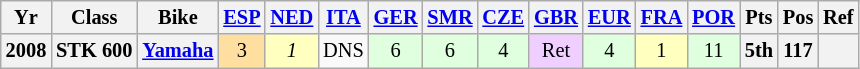<table class="wikitable" style="font-size: 85%; text-align: center">
<tr valign="top">
<th valign="middle">Yr</th>
<th valign="middle">Class</th>
<th valign="middle">Bike</th>
<th><a href='#'>ESP</a><br></th>
<th><a href='#'>NED</a><br></th>
<th><a href='#'>ITA</a><br></th>
<th><a href='#'>GER</a><br></th>
<th><a href='#'>SMR</a><br></th>
<th><a href='#'>CZE</a><br></th>
<th><a href='#'>GBR</a><br></th>
<th><a href='#'>EUR</a><br></th>
<th><a href='#'>FRA</a><br></th>
<th><a href='#'>POR</a><br></th>
<th valign="middle">Pts</th>
<th valign="middle">Pos</th>
<th valign="middle">Ref</th>
</tr>
<tr>
<th>2008</th>
<th>STK 600</th>
<th><a href='#'>Yamaha</a></th>
<td style="background:#ffdf9f;">3</td>
<td style="background:#ffffbf;"><em>1</em></td>
<td>DNS</td>
<td style="background:#dfffdf;">6</td>
<td style="background:#dfffdf;">6</td>
<td style="background:#dfffdf;">4</td>
<td style="background:#efcfff;">Ret</td>
<td style="background:#dfffdf;">4</td>
<td style="background:#ffffbf;">1</td>
<td style="background:#dfffdf;">11</td>
<th>5th</th>
<th>117</th>
<th></th>
</tr>
</table>
